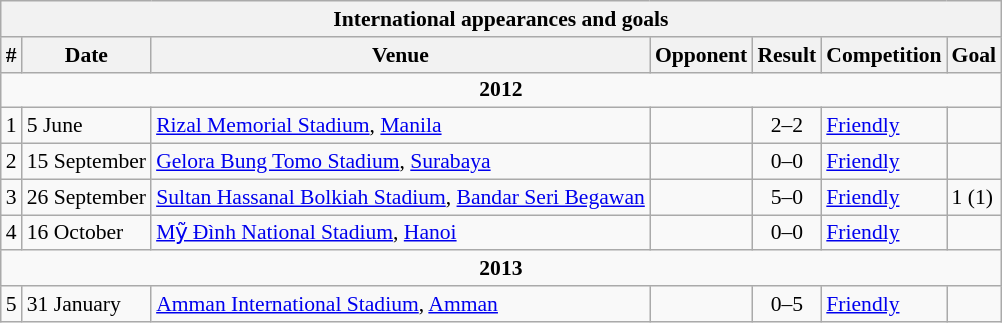<table class="wikitable collapsed" style="font-size:90%">
<tr>
<th colspan="7"><strong>International appearances and goals</strong></th>
</tr>
<tr>
<th>#</th>
<th>Date</th>
<th>Venue</th>
<th>Opponent</th>
<th>Result</th>
<th>Competition</th>
<th>Goal</th>
</tr>
<tr>
<td colspan=7 align=center><strong>2012</strong></td>
</tr>
<tr>
<td align=center>1</td>
<td>5 June</td>
<td><a href='#'>Rizal Memorial Stadium</a>, <a href='#'>Manila</a></td>
<td></td>
<td align=center>2–2</td>
<td><a href='#'>Friendly</a></td>
<td></td>
</tr>
<tr>
<td align=center>2</td>
<td>15 September</td>
<td><a href='#'>Gelora Bung Tomo Stadium</a>, <a href='#'>Surabaya</a></td>
<td></td>
<td align=center>0–0</td>
<td><a href='#'>Friendly</a></td>
<td></td>
</tr>
<tr>
<td align=center>3</td>
<td>26 September</td>
<td><a href='#'>Sultan Hassanal Bolkiah Stadium</a>, <a href='#'>Bandar Seri Begawan</a></td>
<td></td>
<td align=center>5–0</td>
<td><a href='#'>Friendly</a></td>
<td>1 (1)</td>
</tr>
<tr>
<td align=center>4</td>
<td>16 October</td>
<td><a href='#'>Mỹ Đình National Stadium</a>, <a href='#'>Hanoi</a></td>
<td></td>
<td align=center>0–0</td>
<td><a href='#'>Friendly</a></td>
<td></td>
</tr>
<tr>
<td colspan=7 align=center><strong>2013</strong></td>
</tr>
<tr>
<td align=center>5</td>
<td>31 January</td>
<td><a href='#'>Amman International Stadium</a>, <a href='#'>Amman</a></td>
<td></td>
<td align=center>0–5</td>
<td><a href='#'>Friendly</a></td>
<td></td>
</tr>
</table>
